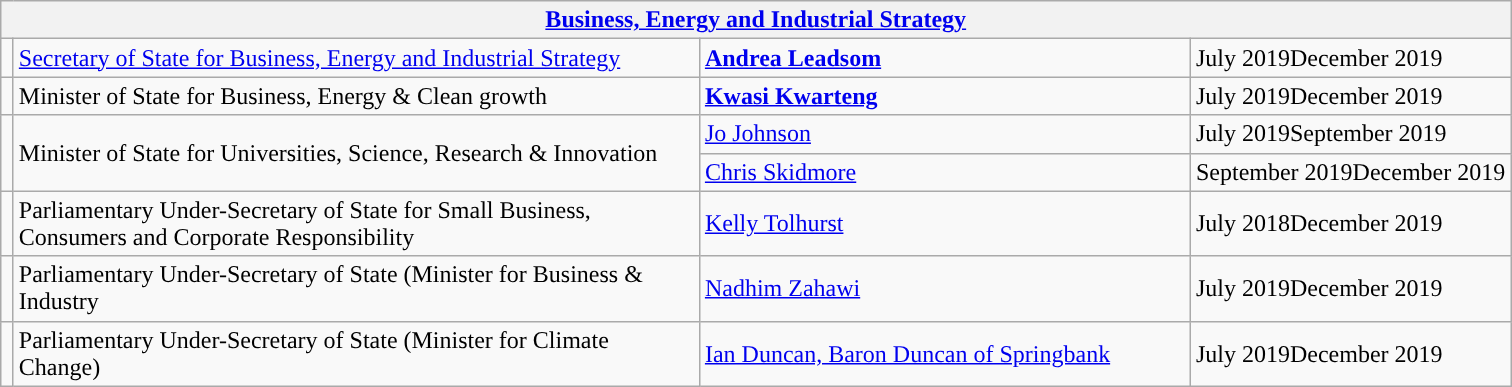<table class="wikitable">
<tr>
<th colspan="4"><a href='#'>Business, Energy and Industrial Strategy</a></th>
</tr>
<tr>
<td style="width: 1px; background: "></td>
<td style="width: 450px;"><a href='#'>Secretary of State for Business, Energy and Industrial Strategy</a></td>
<td style="width: 320px;"><strong><a href='#'>Andrea Leadsom</a></strong></td>
<td>July 2019December 2019</td>
</tr>
<tr>
<td style="width: 1px; background: "></td>
<td>Minister of State for Business, Energy & Clean growth</td>
<td><strong><a href='#'>Kwasi Kwarteng</a></strong></td>
<td>July 2019December 2019</td>
</tr>
<tr>
<td rowspan=2 style="width: 1px; background: "></td>
<td rowspan=2>Minister of State for Universities, Science, Research & Innovation</td>
<td><a href='#'>Jo Johnson</a> <br></td>
<td>July 2019September 2019</td>
</tr>
<tr>
<td><a href='#'>Chris Skidmore</a> <br></td>
<td>September 2019December 2019</td>
</tr>
<tr>
<td style="width: 1px; background: "></td>
<td>Parliamentary Under-Secretary of State for Small Business, Consumers and Corporate Responsibility</td>
<td><a href='#'>Kelly Tolhurst</a></td>
<td>July 2018December 2019</td>
</tr>
<tr>
<td style="width: 1px; background: "></td>
<td>Parliamentary Under-Secretary of State (Minister for Business & Industry</td>
<td><a href='#'>Nadhim Zahawi</a></td>
<td>July 2019December 2019</td>
</tr>
<tr>
<td style="width: 1px; background: "></td>
<td>Parliamentary Under-Secretary of State (Minister for Climate Change)</td>
<td><a href='#'>Ian Duncan, Baron Duncan of Springbank</a> <br></td>
<td>July 2019December 2019</td>
</tr>
</table>
